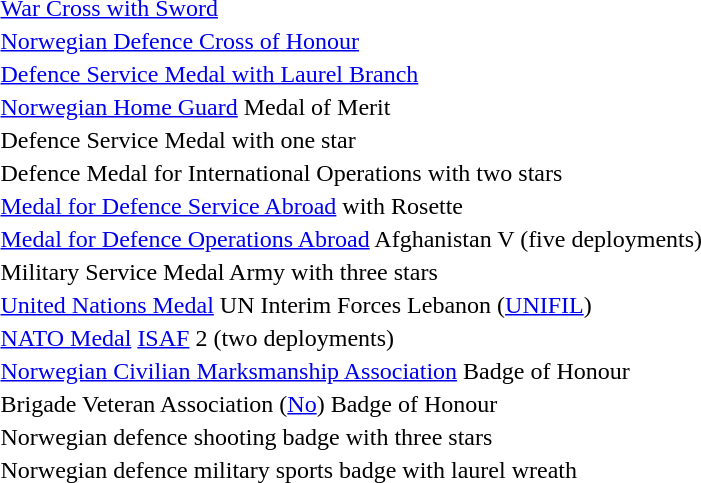<table>
<tr>
<td></td>
<td><a href='#'>War Cross with Sword</a></td>
</tr>
<tr>
<td></td>
<td><a href='#'>Norwegian Defence Cross of Honour</a></td>
</tr>
<tr>
<td></td>
<td><a href='#'>Defence Service Medal with Laurel Branch</a></td>
</tr>
<tr>
<td></td>
<td><a href='#'>Norwegian Home Guard</a> Medal of Merit</td>
</tr>
<tr>
<td></td>
<td>Defence Service Medal with one star</td>
</tr>
<tr>
<td></td>
<td>Defence Medal for International Operations with two stars</td>
</tr>
<tr>
<td></td>
<td><a href='#'>Medal for Defence Service Abroad</a> with Rosette</td>
</tr>
<tr>
<td></td>
<td><a href='#'>Medal for Defence Operations Abroad</a> Afghanistan V (five deployments)</td>
</tr>
<tr>
<td></td>
<td>Military Service Medal Army with three stars</td>
</tr>
<tr>
<td></td>
<td><a href='#'>United Nations Medal</a> UN Interim Forces Lebanon (<a href='#'>UNIFIL</a>)</td>
</tr>
<tr>
<td></td>
<td><a href='#'>NATO Medal</a> <a href='#'>ISAF</a> 2 (two deployments)</td>
</tr>
<tr>
<td></td>
<td><a href='#'>Norwegian Civilian Marksmanship Association</a> Badge of Honour</td>
</tr>
<tr>
<td></td>
<td>Brigade Veteran Association (<a href='#'>No</a>) Badge of Honour</td>
</tr>
<tr>
<td></td>
<td>Norwegian defence shooting badge with three stars</td>
</tr>
<tr>
<td></td>
<td>Norwegian defence military sports badge with laurel wreath</td>
</tr>
</table>
